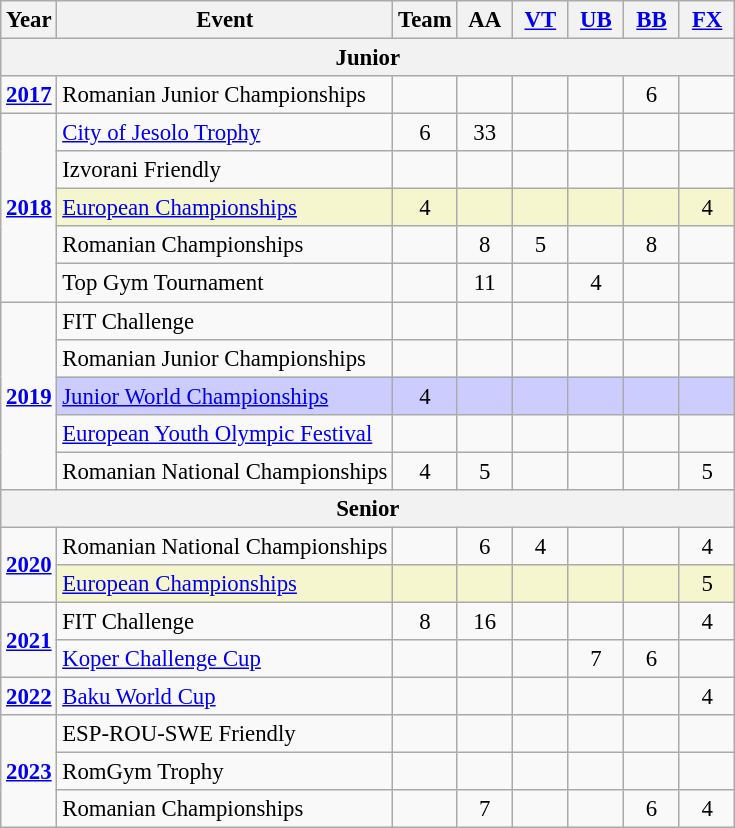<table class="wikitable" style="text-align:center; font-size:95%;">
<tr>
<th align="center">Year</th>
<th align="center">Event</th>
<th style="width:30px;">Team</th>
<th style="width:30px;">AA</th>
<th style="width:30px;"><a href='#'>VT</a></th>
<th style="width:30px;"><a href='#'>UB</a></th>
<th style="width:30px;"><a href='#'>BB</a></th>
<th style="width:30px;"><a href='#'>FX</a></th>
</tr>
<tr>
<th colspan="8"><strong>Junior</strong></th>
</tr>
<tr>
<td rowspan="1"><strong><a href='#'>2017</a></strong></td>
<td align=left>Romanian Junior Championships</td>
<td></td>
<td></td>
<td></td>
<td></td>
<td>6</td>
<td></td>
</tr>
<tr>
<td rowspan="5"><strong><a href='#'>2018</a></strong></td>
<td align=left><a href='#'>City of Jesolo Trophy</a></td>
<td>6</td>
<td>33</td>
<td></td>
<td></td>
<td></td>
<td></td>
</tr>
<tr>
<td align=left>Izvorani Friendly</td>
<td></td>
<td></td>
<td></td>
<td></td>
<td></td>
<td></td>
</tr>
<tr bgcolor=#F5F6CE>
<td align=left><a href='#'>European Championships</a></td>
<td>4</td>
<td></td>
<td></td>
<td></td>
<td></td>
<td>4</td>
</tr>
<tr>
<td align=left>Romanian Championships</td>
<td></td>
<td>8</td>
<td>5</td>
<td></td>
<td>8</td>
<td></td>
</tr>
<tr>
<td align=left>Top Gym Tournament</td>
<td></td>
<td>11</td>
<td></td>
<td>4</td>
<td></td>
<td></td>
</tr>
<tr>
<td rowspan="5"><strong><a href='#'>2019</a></strong></td>
<td align=left>FIT Challenge</td>
<td></td>
<td></td>
<td></td>
<td></td>
<td></td>
<td></td>
</tr>
<tr>
<td align=left>Romanian Junior Championships</td>
<td></td>
<td></td>
<td></td>
<td></td>
<td></td>
<td></td>
</tr>
<tr style="background:#ccf;">
<td align=left><a href='#'>Junior World Championships</a></td>
<td>4</td>
<td></td>
<td></td>
<td></td>
<td></td>
<td></td>
</tr>
<tr>
<td align=left><a href='#'>European Youth Olympic Festival</a></td>
<td></td>
<td></td>
<td></td>
<td></td>
<td></td>
<td></td>
</tr>
<tr>
<td align=left>Romanian National Championships</td>
<td>4</td>
<td>5</td>
<td></td>
<td></td>
<td></td>
<td>5</td>
</tr>
<tr>
<th colspan="8"><strong>Senior</strong></th>
</tr>
<tr>
<td rowspan="2"><strong><a href='#'>2020</a></strong></td>
<td align=left>Romanian National Championships</td>
<td></td>
<td>6</td>
<td>4</td>
<td></td>
<td></td>
<td>4</td>
</tr>
<tr bgcolor=#F5F6CE>
<td align=left><a href='#'>European Championships</a></td>
<td></td>
<td></td>
<td></td>
<td></td>
<td></td>
<td>5</td>
</tr>
<tr>
<td rowspan="2"><strong><a href='#'>2021</a></strong></td>
<td align=left>FIT Challenge</td>
<td>8</td>
<td>16</td>
<td></td>
<td></td>
<td></td>
<td>4</td>
</tr>
<tr>
<td align=left><a href='#'>Koper Challenge Cup</a></td>
<td></td>
<td></td>
<td></td>
<td>7</td>
<td>6</td>
<td></td>
</tr>
<tr>
<td rowspan="1"><strong><a href='#'>2022</a></strong></td>
<td align=left><a href='#'>Baku World Cup</a></td>
<td></td>
<td></td>
<td></td>
<td></td>
<td></td>
<td>4</td>
</tr>
<tr>
<td rowspan=3><strong><a href='#'>2023</a></strong></td>
<td align=left>ESP-ROU-SWE Friendly</td>
<td></td>
<td></td>
<td></td>
<td></td>
<td></td>
<td></td>
</tr>
<tr>
<td align=left>RomGym Trophy</td>
<td></td>
<td></td>
<td></td>
<td></td>
<td></td>
<td></td>
</tr>
<tr>
<td align=left>Romanian Championships</td>
<td></td>
<td>7</td>
<td></td>
<td></td>
<td>6</td>
<td>4</td>
</tr>
</table>
